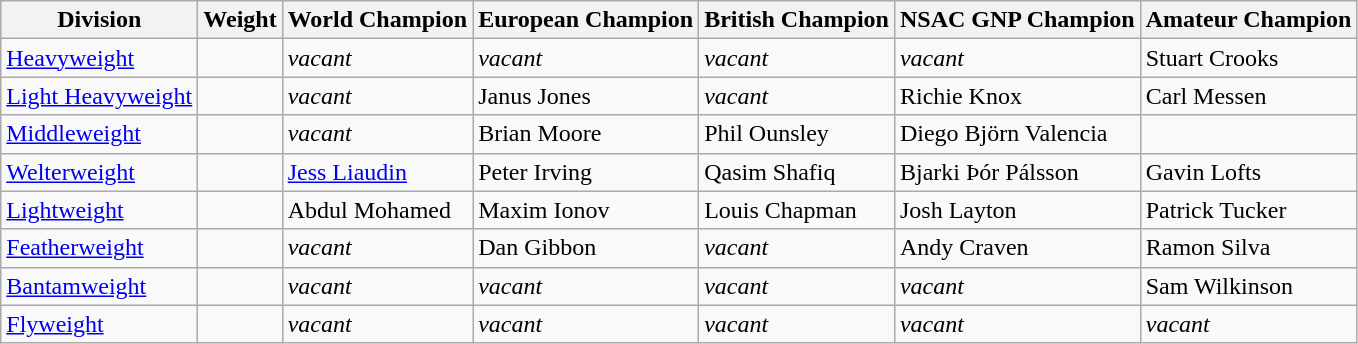<table class="wikitable">
<tr>
<th>Division</th>
<th>Weight</th>
<th>World Champion</th>
<th>European Champion</th>
<th>British Champion</th>
<th>NSAC GNP Champion</th>
<th>Amateur Champion</th>
</tr>
<tr>
<td><a href='#'>Heavyweight</a></td>
<td></td>
<td><em>vacant</em></td>
<td><em>vacant</em></td>
<td><em>vacant</em></td>
<td><em>vacant</em></td>
<td>Stuart Crooks</td>
</tr>
<tr>
<td><a href='#'>Light Heavyweight</a></td>
<td></td>
<td><em>vacant</em></td>
<td>Janus Jones</td>
<td><em>vacant</em></td>
<td>Richie Knox</td>
<td>Carl Messen</td>
</tr>
<tr>
<td><a href='#'>Middleweight</a></td>
<td></td>
<td><em>vacant</em></td>
<td>Brian Moore</td>
<td>Phil Ounsley</td>
<td>Diego Björn Valencia</td>
</tr>
<tr>
<td><a href='#'>Welterweight</a></td>
<td></td>
<td><a href='#'>Jess Liaudin</a></td>
<td>Peter Irving</td>
<td>Qasim Shafiq</td>
<td>Bjarki Þór Pálsson</td>
<td>Gavin Lofts</td>
</tr>
<tr>
<td><a href='#'>Lightweight</a></td>
<td></td>
<td>Abdul Mohamed</td>
<td>Maxim Ionov</td>
<td>Louis Chapman</td>
<td>Josh Layton</td>
<td>Patrick Tucker</td>
</tr>
<tr>
<td><a href='#'>Featherweight</a></td>
<td></td>
<td><em>vacant</em></td>
<td>Dan Gibbon</td>
<td><em>vacant</em></td>
<td>Andy Craven</td>
<td>Ramon Silva</td>
</tr>
<tr>
<td><a href='#'>Bantamweight</a></td>
<td></td>
<td><em>vacant</em></td>
<td><em>vacant</em></td>
<td><em>vacant</em></td>
<td><em>vacant</em></td>
<td>Sam Wilkinson</td>
</tr>
<tr>
<td><a href='#'>Flyweight</a></td>
<td></td>
<td><em>vacant</em></td>
<td><em>vacant</em></td>
<td><em>vacant</em></td>
<td><em>vacant</em></td>
<td><em>vacant</em></td>
</tr>
</table>
